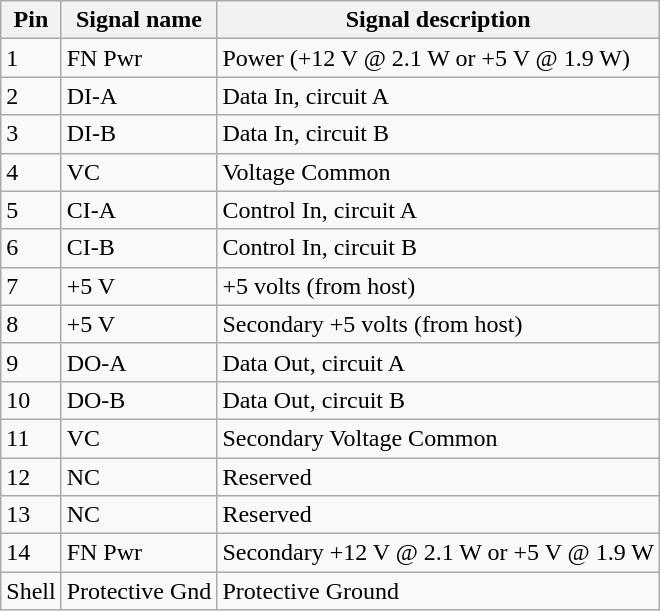<table class="wikitable">
<tr>
<th>Pin</th>
<th>Signal name</th>
<th>Signal description</th>
</tr>
<tr>
<td>1</td>
<td>FN Pwr</td>
<td>Power (+12 V @ 2.1 W or +5 V @ 1.9 W)</td>
</tr>
<tr>
<td>2</td>
<td>DI-A</td>
<td>Data In, circuit A</td>
</tr>
<tr>
<td>3</td>
<td>DI-B</td>
<td>Data In, circuit B</td>
</tr>
<tr>
<td>4</td>
<td>VC</td>
<td>Voltage Common</td>
</tr>
<tr>
<td>5</td>
<td>CI-A</td>
<td>Control In, circuit A</td>
</tr>
<tr>
<td>6</td>
<td>CI-B</td>
<td>Control In, circuit B</td>
</tr>
<tr>
<td>7</td>
<td>+5 V</td>
<td>+5 volts (from host)</td>
</tr>
<tr>
<td>8</td>
<td>+5 V</td>
<td>Secondary +5 volts (from host)</td>
</tr>
<tr>
<td>9</td>
<td>DO-A</td>
<td>Data Out, circuit A</td>
</tr>
<tr>
<td>10</td>
<td>DO-B</td>
<td>Data Out, circuit B</td>
</tr>
<tr>
<td>11</td>
<td>VC</td>
<td>Secondary Voltage Common</td>
</tr>
<tr>
<td>12</td>
<td>NC</td>
<td>Reserved</td>
</tr>
<tr>
<td>13</td>
<td>NC</td>
<td>Reserved</td>
</tr>
<tr>
<td>14</td>
<td>FN Pwr</td>
<td>Secondary +12 V @ 2.1 W or +5 V @ 1.9 W</td>
</tr>
<tr>
<td>Shell</td>
<td>Protective Gnd</td>
<td>Protective Ground</td>
</tr>
</table>
